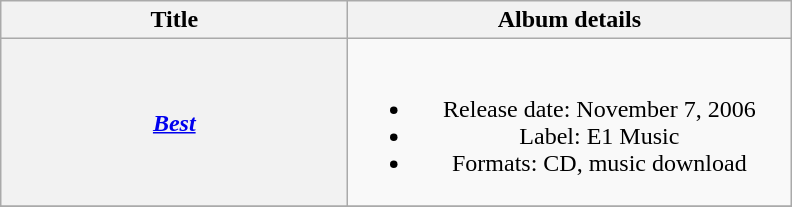<table class="wikitable plainrowheaders" style="text-align:center;">
<tr>
<th style="width:14em;">Title</th>
<th style="width:18em;">Album details</th>
</tr>
<tr>
<th scope="row"><em><a href='#'>Best</a></em></th>
<td><br><ul><li>Release date: November 7, 2006</li><li>Label: E1 Music</li><li>Formats: CD, music download</li></ul></td>
</tr>
<tr>
</tr>
</table>
